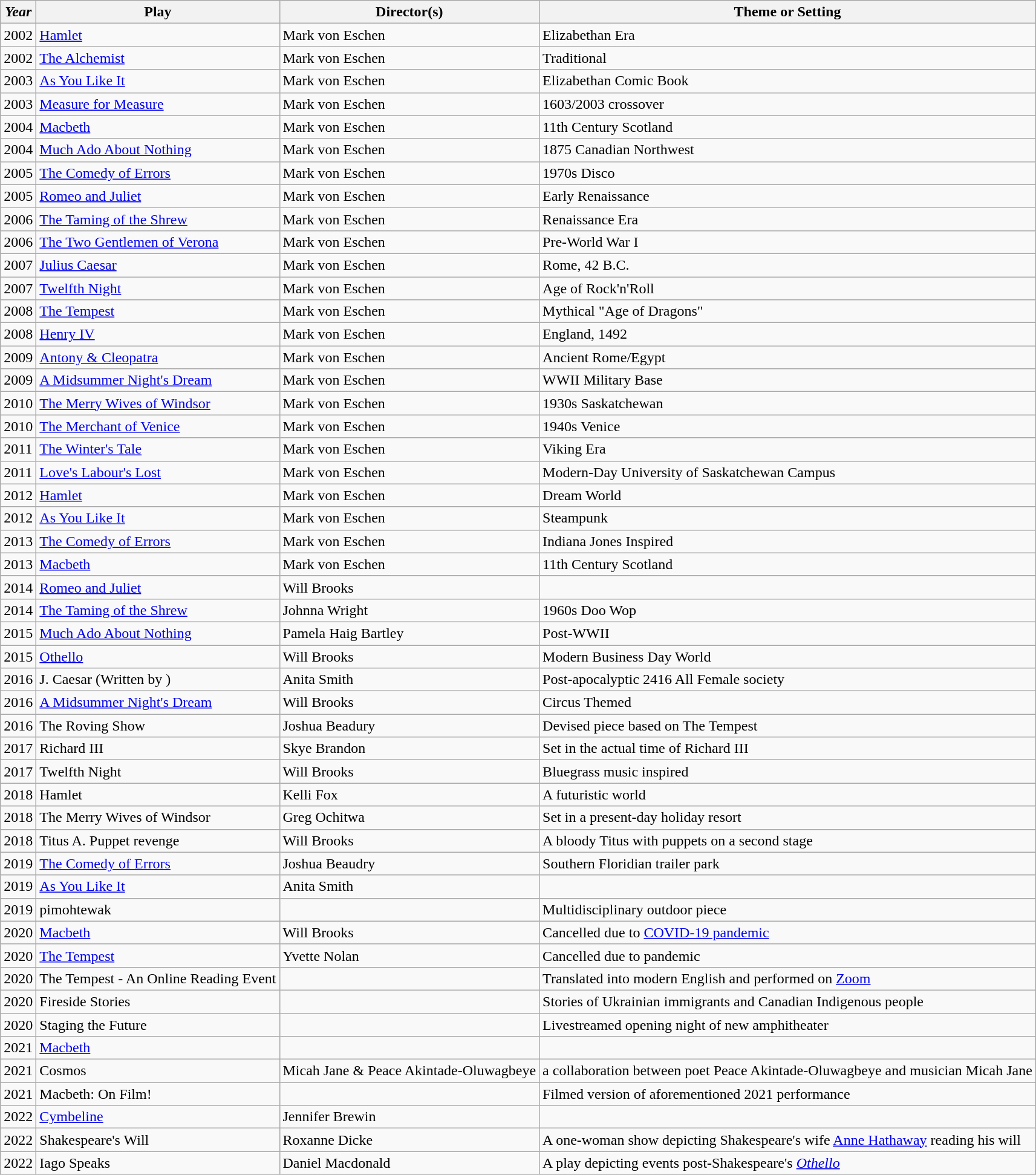<table class="wikitable sortable">
<tr>
<th><em>Year</em></th>
<th>Play</th>
<th>Director(s)</th>
<th>Theme or Setting</th>
</tr>
<tr>
<td>2002</td>
<td><a href='#'>Hamlet</a></td>
<td>Mark von Eschen</td>
<td>Elizabethan Era</td>
</tr>
<tr>
<td>2002</td>
<td><a href='#'>The Alchemist</a></td>
<td>Mark von Eschen</td>
<td>Traditional</td>
</tr>
<tr>
<td>2003</td>
<td><a href='#'>As You Like It</a></td>
<td>Mark von Eschen</td>
<td>Elizabethan Comic Book</td>
</tr>
<tr>
<td>2003</td>
<td><a href='#'>Measure for Measure</a></td>
<td>Mark von Eschen</td>
<td>1603/2003 crossover</td>
</tr>
<tr>
<td>2004</td>
<td><a href='#'>Macbeth</a></td>
<td>Mark von Eschen</td>
<td>11th Century Scotland</td>
</tr>
<tr>
<td>2004</td>
<td><a href='#'>Much Ado About Nothing</a></td>
<td>Mark von Eschen</td>
<td>1875 Canadian Northwest</td>
</tr>
<tr>
<td>2005</td>
<td><a href='#'>The Comedy of Errors</a></td>
<td>Mark von Eschen</td>
<td>1970s Disco</td>
</tr>
<tr>
<td>2005</td>
<td><a href='#'>Romeo and Juliet</a></td>
<td>Mark von Eschen</td>
<td>Early Renaissance</td>
</tr>
<tr>
<td>2006</td>
<td><a href='#'>The Taming of the Shrew</a></td>
<td>Mark von Eschen</td>
<td>Renaissance Era</td>
</tr>
<tr>
<td>2006</td>
<td><a href='#'>The Two Gentlemen of Verona</a></td>
<td>Mark von Eschen</td>
<td>Pre-World War I</td>
</tr>
<tr>
<td>2007</td>
<td><a href='#'>Julius Caesar</a></td>
<td>Mark von Eschen</td>
<td>Rome, 42 B.C.</td>
</tr>
<tr>
<td>2007</td>
<td><a href='#'>Twelfth Night</a></td>
<td>Mark von Eschen</td>
<td>Age of Rock'n'Roll</td>
</tr>
<tr>
<td>2008</td>
<td><a href='#'>The Tempest</a></td>
<td>Mark von Eschen</td>
<td>Mythical "Age of Dragons"</td>
</tr>
<tr>
<td>2008</td>
<td><a href='#'>Henry IV</a></td>
<td>Mark von Eschen</td>
<td>England, 1492</td>
</tr>
<tr>
<td>2009</td>
<td><a href='#'>Antony & Cleopatra</a></td>
<td>Mark von Eschen</td>
<td>Ancient Rome/Egypt</td>
</tr>
<tr>
<td>2009</td>
<td><a href='#'>A Midsummer Night's Dream</a></td>
<td>Mark von Eschen</td>
<td>WWII Military Base</td>
</tr>
<tr>
<td>2010</td>
<td><a href='#'>The Merry Wives of Windsor</a></td>
<td>Mark von Eschen</td>
<td>1930s Saskatchewan</td>
</tr>
<tr>
<td>2010</td>
<td><a href='#'>The Merchant of Venice</a></td>
<td>Mark von Eschen</td>
<td>1940s Venice</td>
</tr>
<tr>
<td>2011</td>
<td><a href='#'>The Winter's Tale</a></td>
<td>Mark von Eschen</td>
<td>Viking Era</td>
</tr>
<tr>
<td>2011</td>
<td><a href='#'>Love's Labour's Lost</a></td>
<td>Mark von Eschen</td>
<td>Modern-Day University of Saskatchewan Campus</td>
</tr>
<tr>
<td>2012</td>
<td><a href='#'>Hamlet</a></td>
<td>Mark von Eschen</td>
<td>Dream World</td>
</tr>
<tr>
<td>2012</td>
<td><a href='#'>As You Like It</a></td>
<td>Mark von Eschen</td>
<td>Steampunk</td>
</tr>
<tr>
<td>2013</td>
<td><a href='#'>The Comedy of Errors</a></td>
<td>Mark von Eschen</td>
<td>Indiana Jones Inspired</td>
</tr>
<tr>
<td>2013</td>
<td><a href='#'>Macbeth</a></td>
<td>Mark von Eschen</td>
<td>11th Century Scotland</td>
</tr>
<tr>
<td>2014</td>
<td><a href='#'>Romeo and Juliet</a></td>
<td>Will Brooks</td>
<td></td>
</tr>
<tr>
<td>2014</td>
<td><a href='#'>The Taming of the Shrew</a></td>
<td>Johnna Wright</td>
<td>1960s Doo Wop</td>
</tr>
<tr>
<td>2015</td>
<td><a href='#'>Much Ado About Nothing</a></td>
<td>Pamela Haig Bartley</td>
<td>Post-WWII</td>
</tr>
<tr>
<td>2015</td>
<td><a href='#'>Othello</a></td>
<td>Will Brooks</td>
<td>Modern Business Day World</td>
</tr>
<tr>
<td>2016</td>
<td>J. Caesar (Written by )</td>
<td>Anita Smith</td>
<td>Post-apocalyptic 2416 All Female society</td>
</tr>
<tr>
<td>2016</td>
<td><a href='#'>A Midsummer Night's Dream</a></td>
<td>Will Brooks</td>
<td>Circus Themed</td>
</tr>
<tr>
<td>2016</td>
<td>The Roving Show</td>
<td>Joshua Beadury</td>
<td>Devised piece based on The Tempest</td>
</tr>
<tr>
<td>2017</td>
<td>Richard III</td>
<td>Skye Brandon</td>
<td>Set in the actual time of Richard III</td>
</tr>
<tr>
<td>2017</td>
<td>Twelfth Night</td>
<td>Will Brooks</td>
<td>Bluegrass music inspired</td>
</tr>
<tr>
<td>2018</td>
<td>Hamlet</td>
<td>Kelli Fox</td>
<td>A futuristic world</td>
</tr>
<tr>
<td>2018</td>
<td>The Merry Wives of Windsor</td>
<td>Greg Ochitwa</td>
<td>Set in a present-day holiday resort</td>
</tr>
<tr>
<td>2018</td>
<td>Titus A. Puppet revenge</td>
<td>Will Brooks</td>
<td>A bloody Titus with puppets on a second stage</td>
</tr>
<tr>
<td>2019</td>
<td><a href='#'>The Comedy of Errors</a></td>
<td>Joshua Beaudry</td>
<td>Southern Floridian trailer park</td>
</tr>
<tr>
<td>2019</td>
<td><a href='#'>As You Like It</a></td>
<td>Anita Smith</td>
<td></td>
</tr>
<tr>
<td>2019</td>
<td>pimohtewak</td>
<td></td>
<td>Multidisciplinary outdoor piece</td>
</tr>
<tr>
<td>2020</td>
<td><a href='#'>Macbeth</a></td>
<td>Will Brooks</td>
<td>Cancelled due to <a href='#'>COVID-19 pandemic</a></td>
</tr>
<tr>
<td>2020</td>
<td><a href='#'>The Tempest</a></td>
<td>Yvette Nolan</td>
<td>Cancelled due to pandemic</td>
</tr>
<tr>
<td>2020</td>
<td>The Tempest - An Online Reading Event</td>
<td></td>
<td>Translated into modern English and performed on <a href='#'>Zoom</a></td>
</tr>
<tr>
<td>2020</td>
<td>Fireside Stories</td>
<td></td>
<td>Stories of Ukrainian immigrants and Canadian Indigenous people</td>
</tr>
<tr>
<td>2020</td>
<td>Staging the Future</td>
<td></td>
<td>Livestreamed opening night of new amphitheater</td>
</tr>
<tr>
<td>2021</td>
<td><a href='#'>Macbeth</a></td>
<td></td>
<td></td>
</tr>
<tr>
<td>2021</td>
<td>Cosmos</td>
<td>Micah Jane & Peace Akintade-Oluwagbeye</td>
<td>a collaboration between poet Peace Akintade-Oluwagbeye and musician Micah Jane</td>
</tr>
<tr>
<td>2021</td>
<td>Macbeth: On Film!</td>
<td></td>
<td>Filmed version of aforementioned 2021 performance</td>
</tr>
<tr>
<td>2022</td>
<td><a href='#'>Cymbeline</a></td>
<td>Jennifer Brewin</td>
</tr>
<tr>
<td>2022</td>
<td>Shakespeare's Will</td>
<td>Roxanne Dicke</td>
<td>A one-woman show depicting Shakespeare's wife <a href='#'>Anne Hathaway</a> reading his will</td>
</tr>
<tr>
<td>2022</td>
<td>Iago Speaks</td>
<td>Daniel Macdonald</td>
<td>A play depicting events post-Shakespeare's <em><a href='#'>Othello</a></em></td>
</tr>
</table>
